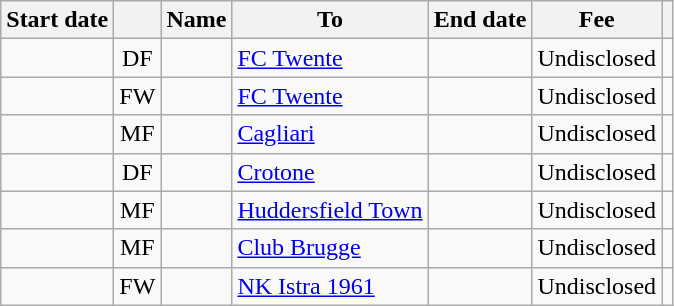<table class="wikitable">
<tr>
<th>Start date</th>
<th></th>
<th>Name</th>
<th>To</th>
<th>End date</th>
<th>Fee</th>
<th></th>
</tr>
<tr>
<td align=center></td>
<td align=center>DF</td>
<td></td>
<td> <a href='#'>FC Twente</a></td>
<td align=center></td>
<td>Undisclosed</td>
<td></td>
</tr>
<tr>
<td align=center></td>
<td align=center>FW</td>
<td></td>
<td> <a href='#'>FC Twente</a></td>
<td align=center></td>
<td>Undisclosed</td>
<td></td>
</tr>
<tr>
<td align=center></td>
<td align=center>MF</td>
<td></td>
<td> <a href='#'>Cagliari</a></td>
<td align=center></td>
<td>Undisclosed</td>
<td></td>
</tr>
<tr>
<td align=center></td>
<td align=center>DF</td>
<td></td>
<td> <a href='#'>Crotone</a></td>
<td align=center></td>
<td>Undisclosed</td>
<td></td>
</tr>
<tr>
<td align=center></td>
<td align=center>MF</td>
<td></td>
<td> <a href='#'>Huddersfield Town</a></td>
<td align=center></td>
<td>Undisclosed</td>
<td></td>
</tr>
<tr>
<td align=center></td>
<td align=center>MF</td>
<td></td>
<td> <a href='#'>Club Brugge</a></td>
<td align=center></td>
<td>Undisclosed</td>
<td></td>
</tr>
<tr>
<td align=center></td>
<td align=center>FW</td>
<td></td>
<td> <a href='#'>NK Istra 1961</a></td>
<td align=center></td>
<td>Undisclosed</td>
<td></td>
</tr>
</table>
